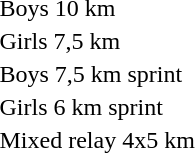<table>
<tr>
<td>Boys 10 km</td>
<td></td>
<td></td>
<td></td>
</tr>
<tr>
<td>Girls 7,5 km</td>
<td></td>
<td></td>
<td></td>
</tr>
<tr>
<td>Boys 7,5 km sprint</td>
<td></td>
<td></td>
<td></td>
</tr>
<tr>
<td>Girls 6 km sprint</td>
<td></td>
<td></td>
<td></td>
</tr>
<tr>
<td>Mixed relay 4x5 km</td>
<td></td>
<td></td>
<td></td>
</tr>
</table>
